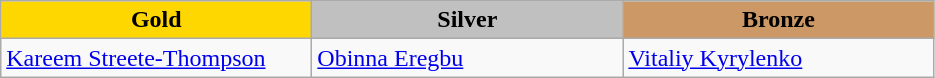<table class="wikitable" style="text-align:left">
<tr align="center">
<td width=200 bgcolor=gold><strong>Gold</strong></td>
<td width=200 bgcolor=silver><strong>Silver</strong></td>
<td width=200 bgcolor=CC9966><strong>Bronze</strong></td>
</tr>
<tr>
<td><a href='#'>Kareem Streete-Thompson</a><br><em></em></td>
<td><a href='#'>Obinna Eregbu</a><br><em></em></td>
<td><a href='#'>Vitaliy Kyrylenko</a><br><em></em></td>
</tr>
</table>
